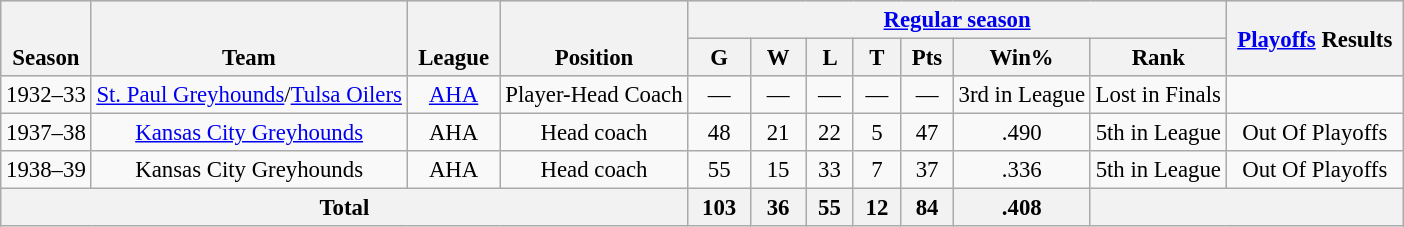<table class="wikitable" style="font-size: 95%; text-align:center;">
<tr style="background:#e0e0e0;">
<th rowspan="2" valign="bottom"> Season </th>
<th rowspan="2" valign="bottom"> Team </th>
<th rowspan="2" valign="bottom"> League </th>
<th rowspan="2" valign="bottom"> Position </th>
<th colspan="7"> <a href='#'>Regular season</a> </th>
<th colspan="1" rowspan="2"> <a href='#'>Playoffs</a> Results </th>
</tr>
<tr style="background:#e0e0e0;">
<th>   G   </th>
<th>  W  </th>
<th>  L  </th>
<th>  T  </th>
<th> Pts </th>
<th> Win% </th>
<th>Rank</th>
</tr>
<tr>
<td>1932–33</td>
<td><a href='#'>St. Paul Greyhounds</a>/<a href='#'>Tulsa Oilers</a></td>
<td><a href='#'>AHA</a></td>
<td>Player-Head Coach</td>
<td>—</td>
<td>—</td>
<td>—</td>
<td>—</td>
<td>—</td>
<td>3rd in League</td>
<td>Lost in Finals</td>
</tr>
<tr>
<td>1937–38</td>
<td><a href='#'>Kansas City Greyhounds</a></td>
<td>AHA</td>
<td>Head coach</td>
<td>48</td>
<td>21</td>
<td>22</td>
<td>5</td>
<td>47</td>
<td>.490</td>
<td>5th in League</td>
<td>Out Of Playoffs</td>
</tr>
<tr>
<td>1938–39</td>
<td>Kansas City Greyhounds</td>
<td>AHA</td>
<td>Head coach</td>
<td>55</td>
<td>15</td>
<td>33</td>
<td>7</td>
<td>37</td>
<td>.336</td>
<td>5th in League</td>
<td>Out Of Playoffs</td>
</tr>
<tr>
<th colspan="4">Total</th>
<th>103</th>
<th>36</th>
<th>55</th>
<th>12</th>
<th>84</th>
<th>.408</th>
<th colspan="2"></th>
</tr>
</table>
